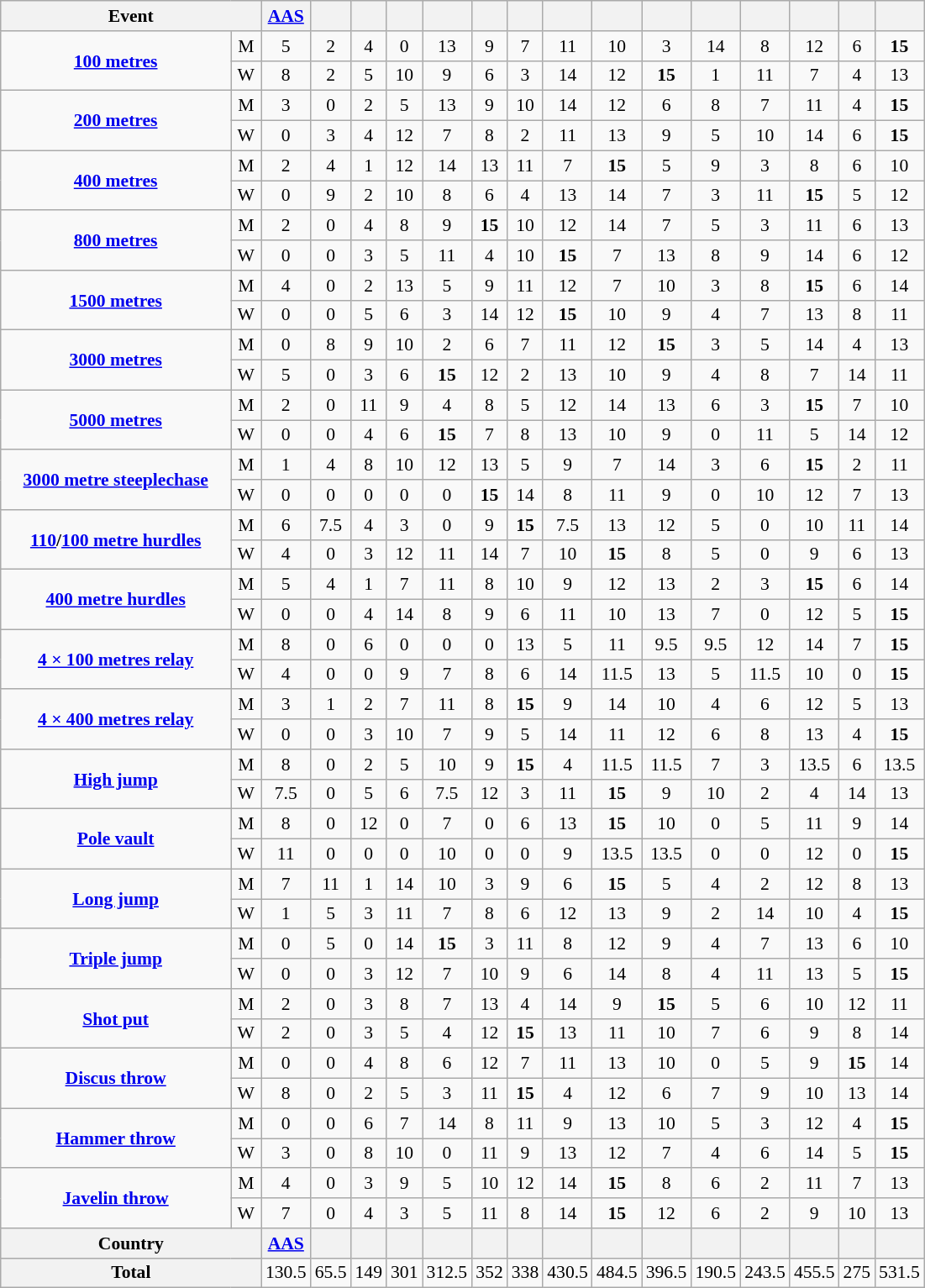<table class="wikitable" style="background-color: #f9f9f9; font-size: 90%; text-align: center">
<tr>
<th width=200 colspan=2>Event</th>
<th> <a href='#'>AAS</a></th>
<th></th>
<th></th>
<th></th>
<th></th>
<th></th>
<th></th>
<th></th>
<th></th>
<th></th>
<th></th>
<th></th>
<th></th>
<th></th>
<th></th>
</tr>
<tr>
<td rowspan=2><strong><a href='#'>100 metres</a></strong></td>
<td>M</td>
<td>5</td>
<td>2</td>
<td>4</td>
<td>0</td>
<td>13</td>
<td>9</td>
<td>7</td>
<td>11</td>
<td>10</td>
<td>3</td>
<td>14</td>
<td>8</td>
<td>12</td>
<td>6</td>
<td><strong>15</strong></td>
</tr>
<tr>
<td>W</td>
<td>8</td>
<td>2</td>
<td>5</td>
<td>10</td>
<td>9</td>
<td>6</td>
<td>3</td>
<td>14</td>
<td>12</td>
<td><strong>15</strong></td>
<td>1</td>
<td>11</td>
<td>7</td>
<td>4</td>
<td>13</td>
</tr>
<tr>
<td rowspan=2><strong><a href='#'>200 metres</a></strong></td>
<td>M</td>
<td>3</td>
<td>0</td>
<td>2</td>
<td>5</td>
<td>13</td>
<td>9</td>
<td>10</td>
<td>14</td>
<td>12</td>
<td>6</td>
<td>8</td>
<td>7</td>
<td>11</td>
<td>4</td>
<td><strong>15</strong></td>
</tr>
<tr>
<td>W</td>
<td>0</td>
<td>3</td>
<td>4</td>
<td>12</td>
<td>7</td>
<td>8</td>
<td>2</td>
<td>11</td>
<td>13</td>
<td>9</td>
<td>5</td>
<td>10</td>
<td>14</td>
<td>6</td>
<td><strong>15</strong></td>
</tr>
<tr>
<td rowspan=2><strong><a href='#'>400 metres</a></strong></td>
<td>M</td>
<td>2</td>
<td>4</td>
<td>1</td>
<td>12</td>
<td>14</td>
<td>13</td>
<td>11</td>
<td>7</td>
<td><strong>15</strong></td>
<td>5</td>
<td>9</td>
<td>3</td>
<td>8</td>
<td>6</td>
<td>10</td>
</tr>
<tr>
<td>W</td>
<td>0</td>
<td>9</td>
<td>2</td>
<td>10</td>
<td>8</td>
<td>6</td>
<td>4</td>
<td>13</td>
<td>14</td>
<td>7</td>
<td>3</td>
<td>11</td>
<td><strong>15</strong></td>
<td>5</td>
<td>12</td>
</tr>
<tr>
<td rowspan=2><strong><a href='#'>800 metres</a></strong></td>
<td>M</td>
<td>2</td>
<td>0</td>
<td>4</td>
<td>8</td>
<td>9</td>
<td><strong>15</strong></td>
<td>10</td>
<td>12</td>
<td>14</td>
<td>7</td>
<td>5</td>
<td>3</td>
<td>11</td>
<td>6</td>
<td>13</td>
</tr>
<tr>
<td>W</td>
<td>0</td>
<td>0</td>
<td>3</td>
<td>5</td>
<td>11</td>
<td>4</td>
<td>10</td>
<td><strong>15</strong></td>
<td>7</td>
<td>13</td>
<td>8</td>
<td>9</td>
<td>14</td>
<td>6</td>
<td>12</td>
</tr>
<tr>
<td rowspan=2><strong><a href='#'>1500 metres</a></strong></td>
<td>M</td>
<td>4</td>
<td>0</td>
<td>2</td>
<td>13</td>
<td>5</td>
<td>9</td>
<td>11</td>
<td>12</td>
<td>7</td>
<td>10</td>
<td>3</td>
<td>8</td>
<td><strong>15</strong></td>
<td>6</td>
<td>14</td>
</tr>
<tr>
<td>W</td>
<td>0</td>
<td>0</td>
<td>5</td>
<td>6</td>
<td>3</td>
<td>14</td>
<td>12</td>
<td><strong>15</strong></td>
<td>10</td>
<td>9</td>
<td>4</td>
<td>7</td>
<td>13</td>
<td>8</td>
<td>11</td>
</tr>
<tr>
<td rowspan=2><strong><a href='#'>3000 metres</a></strong></td>
<td>M</td>
<td>0</td>
<td>8</td>
<td>9</td>
<td>10</td>
<td>2</td>
<td>6</td>
<td>7</td>
<td>11</td>
<td>12</td>
<td><strong>15</strong></td>
<td>3</td>
<td>5</td>
<td>14</td>
<td>4</td>
<td>13</td>
</tr>
<tr>
<td>W</td>
<td>5</td>
<td>0</td>
<td>3</td>
<td>6</td>
<td><strong>15</strong></td>
<td>12</td>
<td>2</td>
<td>13</td>
<td>10</td>
<td>9</td>
<td>4</td>
<td>8</td>
<td>7</td>
<td>14</td>
<td>11</td>
</tr>
<tr>
<td rowspan=2><strong><a href='#'>5000 metres</a></strong></td>
<td>M</td>
<td>2</td>
<td>0</td>
<td>11</td>
<td>9</td>
<td>4</td>
<td>8</td>
<td>5</td>
<td>12</td>
<td>14</td>
<td>13</td>
<td>6</td>
<td>3</td>
<td><strong>15</strong></td>
<td>7</td>
<td>10</td>
</tr>
<tr>
<td>W</td>
<td>0</td>
<td>0</td>
<td>4</td>
<td>6</td>
<td><strong>15</strong></td>
<td>7</td>
<td>8</td>
<td>13</td>
<td>10</td>
<td>9</td>
<td>0</td>
<td>11</td>
<td>5</td>
<td>14</td>
<td>12</td>
</tr>
<tr>
<td rowspan=2><strong><a href='#'>3000 metre steeplechase</a></strong></td>
<td>M</td>
<td>1</td>
<td>4</td>
<td>8</td>
<td>10</td>
<td>12</td>
<td>13</td>
<td>5</td>
<td>9</td>
<td>7</td>
<td>14</td>
<td>3</td>
<td>6</td>
<td><strong>15</strong></td>
<td>2</td>
<td>11</td>
</tr>
<tr>
<td>W</td>
<td>0</td>
<td>0</td>
<td>0</td>
<td>0</td>
<td>0</td>
<td><strong>15</strong></td>
<td>14</td>
<td>8</td>
<td>11</td>
<td>9</td>
<td>0</td>
<td>10</td>
<td>12</td>
<td>7</td>
<td>13</td>
</tr>
<tr>
<td rowspan=2><strong><a href='#'>110</a>/<a href='#'>100 metre hurdles</a></strong></td>
<td>M</td>
<td>6</td>
<td>7.5</td>
<td>4</td>
<td>3</td>
<td>0</td>
<td>9</td>
<td><strong>15</strong></td>
<td>7.5</td>
<td>13</td>
<td>12</td>
<td>5</td>
<td>0</td>
<td>10</td>
<td>11</td>
<td>14</td>
</tr>
<tr>
<td>W</td>
<td>4</td>
<td>0</td>
<td>3</td>
<td>12</td>
<td>11</td>
<td>14</td>
<td>7</td>
<td>10</td>
<td><strong>15</strong></td>
<td>8</td>
<td>5</td>
<td>0</td>
<td>9</td>
<td>6</td>
<td>13</td>
</tr>
<tr>
<td rowspan=2><strong><a href='#'>400 metre hurdles</a></strong></td>
<td>M</td>
<td>5</td>
<td>4</td>
<td>1</td>
<td>7</td>
<td>11</td>
<td>8</td>
<td>10</td>
<td>9</td>
<td>12</td>
<td>13</td>
<td>2</td>
<td>3</td>
<td><strong>15</strong></td>
<td>6</td>
<td>14</td>
</tr>
<tr>
<td>W</td>
<td>0</td>
<td>0</td>
<td>4</td>
<td>14</td>
<td>8</td>
<td>9</td>
<td>6</td>
<td>11</td>
<td>10</td>
<td>13</td>
<td>7</td>
<td>0</td>
<td>12</td>
<td>5</td>
<td><strong>15</strong></td>
</tr>
<tr>
<td rowspan=2><strong><a href='#'>4 × 100 metres relay</a></strong></td>
<td>M</td>
<td>8</td>
<td>0</td>
<td>6</td>
<td>0</td>
<td>0</td>
<td>0</td>
<td>13</td>
<td>5</td>
<td>11</td>
<td>9.5</td>
<td>9.5</td>
<td>12</td>
<td>14</td>
<td>7</td>
<td><strong>15</strong></td>
</tr>
<tr>
<td>W</td>
<td>4</td>
<td>0</td>
<td>0</td>
<td>9</td>
<td>7</td>
<td>8</td>
<td>6</td>
<td>14</td>
<td>11.5</td>
<td>13</td>
<td>5</td>
<td>11.5</td>
<td>10</td>
<td>0</td>
<td><strong>15</strong></td>
</tr>
<tr>
<td rowspan=2><strong><a href='#'>4 × 400 metres relay</a></strong></td>
<td>M</td>
<td>3</td>
<td>1</td>
<td>2</td>
<td>7</td>
<td>11</td>
<td>8</td>
<td><strong>15</strong></td>
<td>9</td>
<td>14</td>
<td>10</td>
<td>4</td>
<td>6</td>
<td>12</td>
<td>5</td>
<td>13</td>
</tr>
<tr>
<td>W</td>
<td>0</td>
<td>0</td>
<td>3</td>
<td>10</td>
<td>7</td>
<td>9</td>
<td>5</td>
<td>14</td>
<td>11</td>
<td>12</td>
<td>6</td>
<td>8</td>
<td>13</td>
<td>4</td>
<td><strong>15</strong></td>
</tr>
<tr>
<td rowspan=2><strong><a href='#'>High jump</a></strong></td>
<td>M</td>
<td>8</td>
<td>0</td>
<td>2</td>
<td>5</td>
<td>10</td>
<td>9</td>
<td><strong>15</strong></td>
<td>4</td>
<td>11.5</td>
<td>11.5</td>
<td>7</td>
<td>3</td>
<td>13.5</td>
<td>6</td>
<td>13.5</td>
</tr>
<tr>
<td>W</td>
<td>7.5</td>
<td>0</td>
<td>5</td>
<td>6</td>
<td>7.5</td>
<td>12</td>
<td>3</td>
<td>11</td>
<td><strong>15</strong></td>
<td>9</td>
<td>10</td>
<td>2</td>
<td>4</td>
<td>14</td>
<td>13</td>
</tr>
<tr>
<td rowspan=2><strong><a href='#'>Pole vault</a></strong></td>
<td>M</td>
<td>8</td>
<td>0</td>
<td>12</td>
<td>0</td>
<td>7</td>
<td>0</td>
<td>6</td>
<td>13</td>
<td><strong>15</strong></td>
<td>10</td>
<td>0</td>
<td>5</td>
<td>11</td>
<td>9</td>
<td>14</td>
</tr>
<tr>
<td>W</td>
<td>11</td>
<td>0</td>
<td>0</td>
<td>0</td>
<td>10</td>
<td>0</td>
<td>0</td>
<td>9</td>
<td>13.5</td>
<td>13.5</td>
<td>0</td>
<td>0</td>
<td>12</td>
<td>0</td>
<td><strong>15</strong></td>
</tr>
<tr>
<td rowspan=2><strong><a href='#'>Long jump</a></strong></td>
<td>M</td>
<td>7</td>
<td>11</td>
<td>1</td>
<td>14</td>
<td>10</td>
<td>3</td>
<td>9</td>
<td>6</td>
<td><strong>15</strong></td>
<td>5</td>
<td>4</td>
<td>2</td>
<td>12</td>
<td>8</td>
<td>13</td>
</tr>
<tr>
<td>W</td>
<td>1</td>
<td>5</td>
<td>3</td>
<td>11</td>
<td>7</td>
<td>8</td>
<td>6</td>
<td>12</td>
<td>13</td>
<td>9</td>
<td>2</td>
<td>14</td>
<td>10</td>
<td>4</td>
<td><strong>15</strong></td>
</tr>
<tr>
<td rowspan=2><strong><a href='#'>Triple jump</a></strong></td>
<td>M</td>
<td>0</td>
<td>5</td>
<td>0</td>
<td>14</td>
<td><strong>15</strong></td>
<td>3</td>
<td>11</td>
<td>8</td>
<td>12</td>
<td>9</td>
<td>4</td>
<td>7</td>
<td>13</td>
<td>6</td>
<td>10</td>
</tr>
<tr>
<td>W</td>
<td>0</td>
<td>0</td>
<td>3</td>
<td>12</td>
<td>7</td>
<td>10</td>
<td>9</td>
<td>6</td>
<td>14</td>
<td>8</td>
<td>4</td>
<td>11</td>
<td>13</td>
<td>5</td>
<td><strong>15</strong></td>
</tr>
<tr>
<td rowspan=2><strong><a href='#'>Shot put</a></strong></td>
<td>M</td>
<td>2</td>
<td>0</td>
<td>3</td>
<td>8</td>
<td>7</td>
<td>13</td>
<td>4</td>
<td>14</td>
<td>9</td>
<td><strong>15</strong></td>
<td>5</td>
<td>6</td>
<td>10</td>
<td>12</td>
<td>11</td>
</tr>
<tr>
<td>W</td>
<td>2</td>
<td>0</td>
<td>3</td>
<td>5</td>
<td>4</td>
<td>12</td>
<td><strong>15</strong></td>
<td>13</td>
<td>11</td>
<td>10</td>
<td>7</td>
<td>6</td>
<td>9</td>
<td>8</td>
<td>14</td>
</tr>
<tr>
<td rowspan=2><strong><a href='#'>Discus throw</a></strong></td>
<td>M</td>
<td>0</td>
<td>0</td>
<td>4</td>
<td>8</td>
<td>6</td>
<td>12</td>
<td>7</td>
<td>11</td>
<td>13</td>
<td>10</td>
<td>0</td>
<td>5</td>
<td>9</td>
<td><strong>15</strong></td>
<td>14</td>
</tr>
<tr>
<td>W</td>
<td>8</td>
<td>0</td>
<td>2</td>
<td>5</td>
<td>3</td>
<td>11</td>
<td><strong>15</strong></td>
<td>4</td>
<td>12</td>
<td>6</td>
<td>7</td>
<td>9</td>
<td>10</td>
<td>13</td>
<td>14</td>
</tr>
<tr>
<td rowspan=2><strong><a href='#'>Hammer throw</a></strong></td>
<td>M</td>
<td>0</td>
<td>0</td>
<td>6</td>
<td>7</td>
<td>14</td>
<td>8</td>
<td>11</td>
<td>9</td>
<td>13</td>
<td>10</td>
<td>5</td>
<td>3</td>
<td>12</td>
<td>4</td>
<td><strong>15</strong></td>
</tr>
<tr>
<td>W</td>
<td>3</td>
<td>0</td>
<td>8</td>
<td>10</td>
<td>0</td>
<td>11</td>
<td>9</td>
<td>13</td>
<td>12</td>
<td>7</td>
<td>4</td>
<td>6</td>
<td>14</td>
<td>5</td>
<td><strong>15</strong></td>
</tr>
<tr>
<td rowspan=2><strong><a href='#'>Javelin throw</a></strong></td>
<td>M</td>
<td>4</td>
<td>0</td>
<td>3</td>
<td>9</td>
<td>5</td>
<td>10</td>
<td>12</td>
<td>14</td>
<td><strong>15</strong></td>
<td>8</td>
<td>6</td>
<td>2</td>
<td>11</td>
<td>7</td>
<td>13</td>
</tr>
<tr>
<td>W</td>
<td>7</td>
<td>0</td>
<td>4</td>
<td>3</td>
<td>5</td>
<td>11</td>
<td>8</td>
<td>14</td>
<td><strong>15</strong></td>
<td>12</td>
<td>6</td>
<td>2</td>
<td>9</td>
<td>10</td>
<td>13</td>
</tr>
<tr>
<th colspan=2>Country</th>
<th> <a href='#'>AAS</a></th>
<th></th>
<th></th>
<th></th>
<th></th>
<th></th>
<th></th>
<th></th>
<th></th>
<th></th>
<th></th>
<th></th>
<th></th>
<th></th>
<th></th>
</tr>
<tr>
<th colspan=2>Total</th>
<td>130.5</td>
<td>65.5</td>
<td>149</td>
<td>301</td>
<td>312.5</td>
<td>352</td>
<td>338</td>
<td>430.5</td>
<td>484.5</td>
<td>396.5</td>
<td>190.5</td>
<td>243.5</td>
<td>455.5</td>
<td>275</td>
<td>531.5</td>
</tr>
</table>
